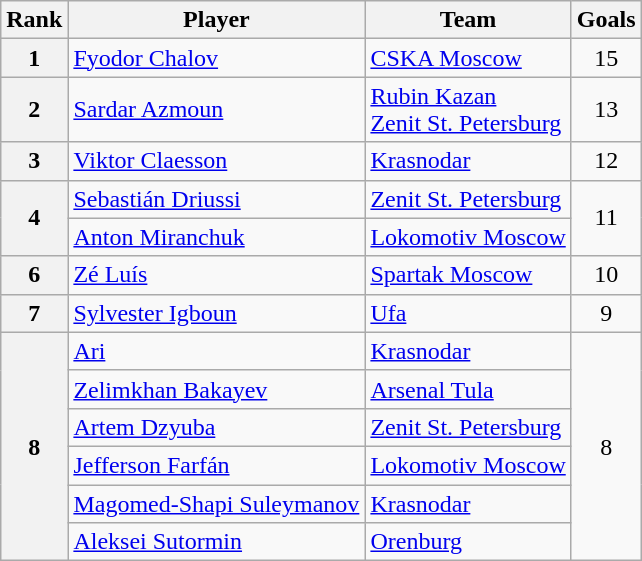<table class="wikitable">
<tr>
<th>Rank</th>
<th>Player</th>
<th>Team</th>
<th>Goals</th>
</tr>
<tr>
<th>1</th>
<td> <a href='#'>Fyodor Chalov</a></td>
<td><a href='#'>CSKA Moscow</a></td>
<td align=center>15</td>
</tr>
<tr>
<th>2</th>
<td> <a href='#'>Sardar Azmoun</a></td>
<td><a href='#'>Rubin Kazan</a><br><a href='#'>Zenit St. Petersburg</a></td>
<td align=center>13</td>
</tr>
<tr>
<th>3</th>
<td> <a href='#'>Viktor Claesson</a></td>
<td><a href='#'>Krasnodar</a></td>
<td align=center>12</td>
</tr>
<tr>
<th rowspan=2>4</th>
<td> <a href='#'>Sebastián Driussi</a></td>
<td><a href='#'>Zenit St. Petersburg</a></td>
<td align=center rowspan=2>11</td>
</tr>
<tr>
<td> <a href='#'>Anton Miranchuk</a></td>
<td><a href='#'>Lokomotiv Moscow</a></td>
</tr>
<tr>
<th>6</th>
<td> <a href='#'>Zé Luís</a></td>
<td><a href='#'>Spartak Moscow</a></td>
<td align=center>10</td>
</tr>
<tr>
<th>7</th>
<td> <a href='#'>Sylvester Igboun</a></td>
<td><a href='#'>Ufa</a></td>
<td align=center>9</td>
</tr>
<tr>
<th rowspan=6>8</th>
<td> <a href='#'>Ari</a></td>
<td><a href='#'>Krasnodar</a></td>
<td align=center rowspan=6>8</td>
</tr>
<tr>
<td> <a href='#'>Zelimkhan Bakayev</a></td>
<td><a href='#'>Arsenal Tula</a></td>
</tr>
<tr>
<td> <a href='#'>Artem Dzyuba</a></td>
<td><a href='#'>Zenit St. Petersburg</a></td>
</tr>
<tr>
<td> <a href='#'>Jefferson Farfán</a></td>
<td><a href='#'>Lokomotiv Moscow</a></td>
</tr>
<tr>
<td> <a href='#'>Magomed-Shapi Suleymanov</a></td>
<td><a href='#'>Krasnodar</a></td>
</tr>
<tr>
<td> <a href='#'>Aleksei Sutormin</a></td>
<td><a href='#'>Orenburg</a></td>
</tr>
</table>
